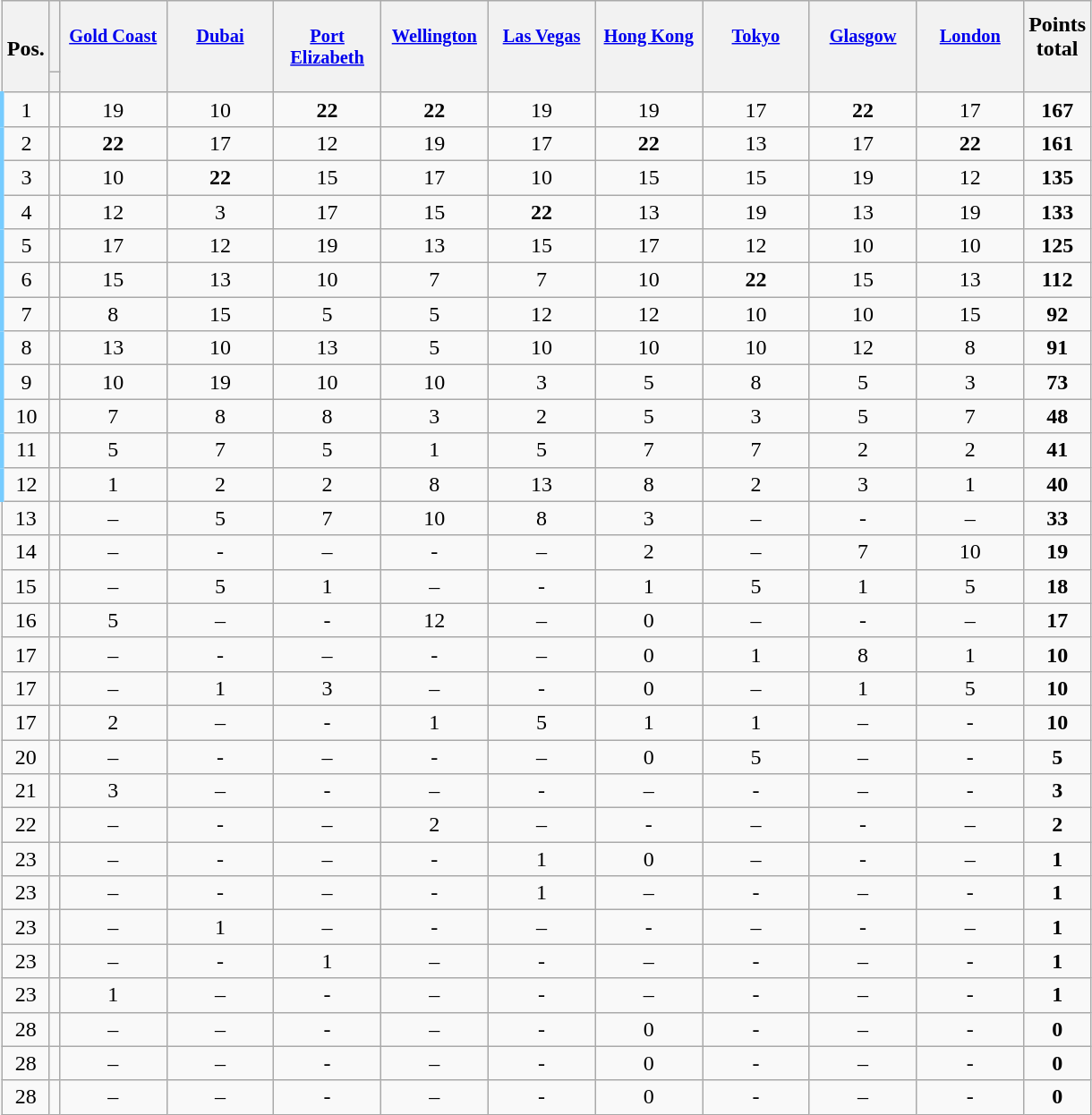<table class="wikitable sortable" style="text-align:center;">
<tr>
<th style="border-bottom:1px solid transparent;"><br>Pos.</th>
<th></th>
<th style="vertical-align:top;width:5.5em;border-bottom:1px solid transparent;padding:2px;font-size:85%;"><br><a href='#'>Gold Coast</a></th>
<th style="vertical-align:top;width:5.5em;border-bottom:1px solid transparent;padding:2px;font-size:85%;"><br><a href='#'>Dubai</a></th>
<th style="vertical-align:top;width:5.5em;border-bottom:1px solid transparent;padding:2px;font-size:85%;"><br><a href='#'>Port Elizabeth</a></th>
<th style="vertical-align:top;width:5.5em;border-bottom:1px solid transparent;padding:2px;font-size:85%;"><br><a href='#'>Wellington</a></th>
<th style="vertical-align:top;width:5.5em;border-bottom:1px solid transparent;padding:2px;font-size:85%;"><br><a href='#'>Las Vegas</a></th>
<th style="vertical-align:top;width:5.5em;border-bottom:1px solid transparent;padding:2px;font-size:85%;"><br><a href='#'>Hong Kong</a></th>
<th style="vertical-align:top;width:5.5em;border-bottom:1px solid transparent;padding:2px;font-size:85%;"><br><a href='#'>Tokyo</a></th>
<th style="vertical-align:top;width:5.5em;border-bottom:1px solid transparent;padding:2px;font-size:85%;"><br><a href='#'>Glasgow</a></th>
<th style="vertical-align:top;width:5.5em;border-bottom:1px solid transparent;padding:2px;font-size:85%;"><br><a href='#'>London</a></th>
<th style="border-bottom:1px solid transparent;">Points<br>total</th>
</tr>
<tr style="line-height:8px;">
<th style="border-top:1px solid transparent;"> </th>
<th style="border-top:1px solid transparent;"></th>
<th data-sort-type="number" style="border-top:1px solid transparent;"></th>
<th data-sort-type="number" style="border-top:1px solid transparent;"></th>
<th data-sort-type="number" style="border-top:1px solid transparent;"></th>
<th data-sort-type="number" style="border-top:1px solid transparent;"></th>
<th data-sort-type="number" style="border-top:1px solid transparent;"></th>
<th data-sort-type="number" style="border-top:1px solid transparent;"></th>
<th data-sort-type="number" style="border-top:1px solid transparent;"></th>
<th data-sort-type="number" style="border-top:1px solid transparent;"></th>
<th data-sort-type="number" style="border-top:1px solid transparent;"></th>
<th data-sort-type="number" style="border-top:1px solid transparent;"> </th>
</tr>
<tr>
<td style="border-left:3px solid #7cf;">1</td>
<td align=left></td>
<td>19</td>
<td>10</td>
<td><strong>22</strong></td>
<td><strong>22</strong></td>
<td>19</td>
<td>19</td>
<td>17</td>
<td><strong>22</strong></td>
<td>17</td>
<td><strong>167</strong></td>
</tr>
<tr>
<td style="border-left:3px solid #7cf;">2</td>
<td align=left></td>
<td><strong>22</strong></td>
<td>17</td>
<td>12</td>
<td>19</td>
<td>17</td>
<td><strong>22</strong></td>
<td>13</td>
<td>17</td>
<td><strong>22</strong></td>
<td><strong>161</strong></td>
</tr>
<tr>
<td style="border-left:3px solid #7cf;">3</td>
<td align=left></td>
<td>10</td>
<td><strong>22</strong></td>
<td>15</td>
<td>17</td>
<td>10</td>
<td>15</td>
<td>15</td>
<td>19</td>
<td>12</td>
<td><strong>135</strong></td>
</tr>
<tr>
<td style="border-left:3px solid #7cf;">4</td>
<td align=left></td>
<td>12</td>
<td>3</td>
<td>17</td>
<td>15</td>
<td><strong>22</strong></td>
<td>13</td>
<td>19</td>
<td>13</td>
<td>19</td>
<td><strong>133</strong></td>
</tr>
<tr>
<td style="border-left:3px solid #7cf;">5</td>
<td align=left></td>
<td>17</td>
<td>12</td>
<td>19</td>
<td>13</td>
<td>15</td>
<td>17</td>
<td>12</td>
<td>10</td>
<td>10</td>
<td><strong>125</strong></td>
</tr>
<tr>
<td style="border-left:3px solid #7cf;">6</td>
<td align=left></td>
<td>15</td>
<td>13</td>
<td>10</td>
<td>7</td>
<td>7</td>
<td>10</td>
<td><strong>22</strong></td>
<td>15</td>
<td>13</td>
<td><strong>112</strong></td>
</tr>
<tr>
<td style="border-left:3px solid #7cf;">7</td>
<td align=left></td>
<td>8</td>
<td>15</td>
<td>5</td>
<td>5</td>
<td>12</td>
<td>12</td>
<td>10</td>
<td>10</td>
<td>15</td>
<td><strong>92</strong></td>
</tr>
<tr>
<td style="border-left:3px solid #7cf;">8</td>
<td align=left></td>
<td>13</td>
<td>10</td>
<td>13</td>
<td>5</td>
<td>10</td>
<td>10</td>
<td>10</td>
<td>12</td>
<td>8</td>
<td><strong>91</strong></td>
</tr>
<tr>
<td style="border-left:3px solid #7cf;">9</td>
<td align=left></td>
<td>10</td>
<td>19</td>
<td>10</td>
<td>10</td>
<td>3</td>
<td>5</td>
<td>8</td>
<td>5</td>
<td>3</td>
<td><strong>73</strong></td>
</tr>
<tr>
<td style="border-left:3px solid #7cf;">10</td>
<td align=left></td>
<td>7</td>
<td>8</td>
<td>8</td>
<td>3</td>
<td>2</td>
<td>5</td>
<td>3</td>
<td>5</td>
<td>7</td>
<td><strong>48</strong></td>
</tr>
<tr>
<td style="border-left:3px solid #7cf;">11</td>
<td align=left></td>
<td>5</td>
<td>7</td>
<td>5</td>
<td>1</td>
<td>5</td>
<td>7</td>
<td>7</td>
<td>2</td>
<td>2</td>
<td><strong>41</strong></td>
</tr>
<tr>
<td style="border-left:3px solid #7cf;">12</td>
<td align=left></td>
<td>1</td>
<td>2</td>
<td>2</td>
<td>8</td>
<td>13</td>
<td>8</td>
<td>2</td>
<td>3</td>
<td>1</td>
<td><strong>40</strong></td>
</tr>
<tr>
<td>13</td>
<td align=left></td>
<td>–</td>
<td>5</td>
<td>7</td>
<td>10</td>
<td>8</td>
<td>3</td>
<td>–</td>
<td>-</td>
<td>–</td>
<td><strong>33</strong></td>
</tr>
<tr>
<td>14</td>
<td align=left></td>
<td>–</td>
<td>-</td>
<td>–</td>
<td>-</td>
<td>–</td>
<td>2</td>
<td>–</td>
<td>7</td>
<td>10</td>
<td><strong>19</strong></td>
</tr>
<tr>
<td>15</td>
<td align=left></td>
<td>–</td>
<td>5</td>
<td>1</td>
<td>–</td>
<td>-</td>
<td>1</td>
<td>5</td>
<td>1</td>
<td>5</td>
<td><strong>18</strong></td>
</tr>
<tr>
<td>16</td>
<td align=left></td>
<td>5</td>
<td>–</td>
<td>-</td>
<td>12</td>
<td>–</td>
<td>0</td>
<td>–</td>
<td>-</td>
<td>–</td>
<td><strong>17</strong></td>
</tr>
<tr>
<td>17</td>
<td align=left></td>
<td>–</td>
<td>-</td>
<td>–</td>
<td>-</td>
<td>–</td>
<td>0</td>
<td>1</td>
<td>8</td>
<td>1</td>
<td><strong>10</strong></td>
</tr>
<tr>
<td>17</td>
<td align=left></td>
<td>–</td>
<td>1</td>
<td>3</td>
<td>–</td>
<td>-</td>
<td>0</td>
<td>–</td>
<td>1</td>
<td>5</td>
<td><strong>10</strong></td>
</tr>
<tr>
<td>17</td>
<td align=left></td>
<td>2</td>
<td>–</td>
<td>-</td>
<td>1</td>
<td>5</td>
<td>1</td>
<td>1</td>
<td>–</td>
<td>-</td>
<td><strong>10</strong></td>
</tr>
<tr>
<td>20</td>
<td align=left></td>
<td>–</td>
<td>-</td>
<td>–</td>
<td>-</td>
<td>–</td>
<td>0</td>
<td>5</td>
<td>–</td>
<td>-</td>
<td><strong>5</strong></td>
</tr>
<tr>
<td>21</td>
<td align=left></td>
<td>3</td>
<td>–</td>
<td>-</td>
<td>–</td>
<td>-</td>
<td>–</td>
<td>-</td>
<td>–</td>
<td>-</td>
<td><strong>3</strong></td>
</tr>
<tr>
<td>22</td>
<td align=left></td>
<td>–</td>
<td>-</td>
<td>–</td>
<td>2</td>
<td>–</td>
<td>-</td>
<td>–</td>
<td>-</td>
<td>–</td>
<td><strong>2</strong></td>
</tr>
<tr>
<td>23</td>
<td align=left></td>
<td>–</td>
<td>-</td>
<td>–</td>
<td>-</td>
<td>1</td>
<td>0</td>
<td>–</td>
<td>-</td>
<td>–</td>
<td><strong>1</strong></td>
</tr>
<tr>
<td>23</td>
<td align=left></td>
<td>–</td>
<td>-</td>
<td>–</td>
<td>-</td>
<td>1</td>
<td>–</td>
<td>-</td>
<td>–</td>
<td>-</td>
<td><strong>1</strong></td>
</tr>
<tr>
<td>23</td>
<td align=left></td>
<td>–</td>
<td>1</td>
<td>–</td>
<td>-</td>
<td>–</td>
<td>-</td>
<td>–</td>
<td>-</td>
<td>–</td>
<td><strong>1</strong></td>
</tr>
<tr>
<td>23</td>
<td align=left></td>
<td>–</td>
<td>-</td>
<td>1</td>
<td>–</td>
<td>-</td>
<td>–</td>
<td>-</td>
<td>–</td>
<td>-</td>
<td><strong>1</strong></td>
</tr>
<tr>
<td>23</td>
<td align=left></td>
<td>1</td>
<td>–</td>
<td>-</td>
<td>–</td>
<td>-</td>
<td>–</td>
<td>-</td>
<td>–</td>
<td>-</td>
<td><strong>1</strong></td>
</tr>
<tr>
<td>28</td>
<td align=left></td>
<td>–</td>
<td>–</td>
<td>-</td>
<td>–</td>
<td>-</td>
<td>0</td>
<td>-</td>
<td>–</td>
<td>-</td>
<td><strong>0</strong></td>
</tr>
<tr>
<td>28</td>
<td align=left></td>
<td>–</td>
<td>–</td>
<td>-</td>
<td>–</td>
<td>-</td>
<td>0</td>
<td>-</td>
<td>–</td>
<td>-</td>
<td><strong>0</strong></td>
</tr>
<tr>
<td>28</td>
<td align=left></td>
<td>–</td>
<td>–</td>
<td>-</td>
<td>–</td>
<td>-</td>
<td>0</td>
<td>-</td>
<td>–</td>
<td>-</td>
<td><strong>0</strong></td>
</tr>
</table>
